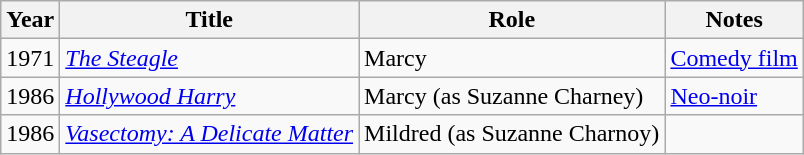<table class="wikitable sortable">
<tr>
<th>Year</th>
<th>Title</th>
<th>Role</th>
<th>Notes</th>
</tr>
<tr>
<td>1971</td>
<td><em><a href='#'>The Steagle</a></em></td>
<td>Marcy</td>
<td><a href='#'>Comedy film</a></td>
</tr>
<tr>
<td>1986</td>
<td><em><a href='#'>Hollywood Harry</a></em></td>
<td>Marcy (as Suzanne Charney)</td>
<td><a href='#'>Neo-noir</a></td>
</tr>
<tr>
<td>1986</td>
<td><em><a href='#'>Vasectomy: A Delicate Matter</a></em></td>
<td>Mildred (as Suzanne Charnoy)</td>
<td></td>
</tr>
</table>
